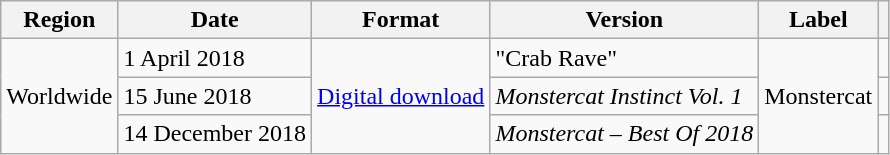<table class="wikitable plainrowheaders">
<tr>
<th>Region</th>
<th>Date</th>
<th>Format</th>
<th>Version</th>
<th>Label</th>
<th></th>
</tr>
<tr>
<td rowspan="3" scope="row">Worldwide</td>
<td>1 April 2018</td>
<td rowspan="3"><a href='#'>Digital download</a></td>
<td>"Crab Rave"</td>
<td rowspan="3">Monstercat</td>
<td></td>
</tr>
<tr>
<td>15 June 2018</td>
<td><em>Monstercat Instinct Vol. 1</em></td>
<td></td>
</tr>
<tr>
<td>14 December 2018</td>
<td><em>Monstercat – Best Of 2018</em></td>
<td></td>
</tr>
</table>
